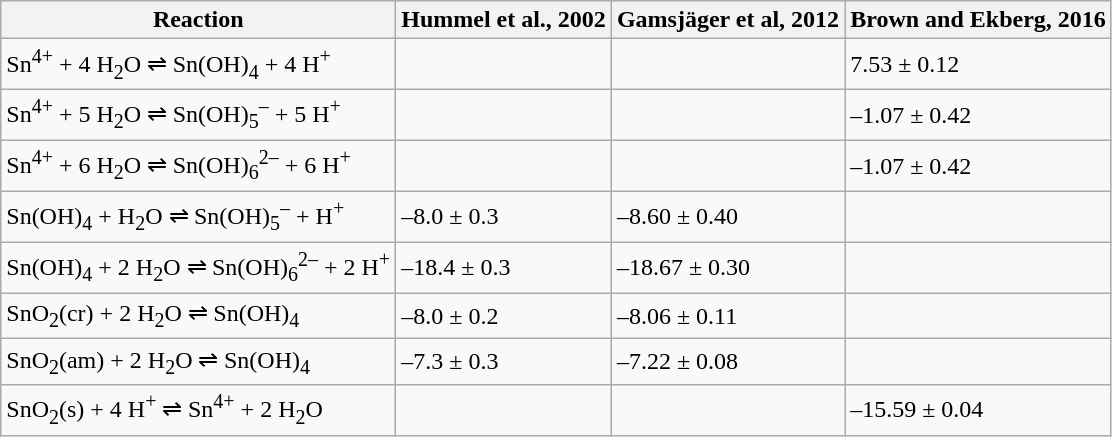<table class="wikitable">
<tr>
<th>Reaction</th>
<th>Hummel et al., 2002</th>
<th>Gamsjäger et al, 2012</th>
<th>Brown and Ekberg, 2016</th>
</tr>
<tr>
<td>Sn<sup>4+</sup> + 4 H<sub>2</sub>O ⇌ Sn(OH)<sub>4</sub> + 4 H<sup>+</sup></td>
<td></td>
<td></td>
<td>7.53 ± 0.12</td>
</tr>
<tr>
<td>Sn<sup>4+</sup> + 5 H<sub>2</sub>O ⇌ Sn(OH)<sub>5</sub><sup>–</sup> + 5 H<sup>+</sup></td>
<td></td>
<td></td>
<td>–1.07 ± 0.42</td>
</tr>
<tr>
<td>Sn<sup>4+</sup> + 6 H<sub>2</sub>O ⇌ Sn(OH)<sub>6</sub><sup>2–</sup> + 6 H<sup>+</sup></td>
<td></td>
<td></td>
<td>–1.07 ± 0.42</td>
</tr>
<tr>
<td>Sn(OH)<sub>4</sub> + H<sub>2</sub>O ⇌ Sn(OH)<sub>5</sub><sup>–</sup> + H<sup>+</sup></td>
<td>–8.0 ± 0.3</td>
<td>–8.60 ± 0.40</td>
<td></td>
</tr>
<tr>
<td>Sn(OH)<sub>4</sub> + 2 H<sub>2</sub>O ⇌ Sn(OH)<sub>6</sub><sup>2–</sup> + 2 H<sup>+</sup></td>
<td>–18.4 ± 0.3</td>
<td>–18.67 ± 0.30</td>
<td></td>
</tr>
<tr>
<td>SnO<sub>2</sub>(cr) + 2 H<sub>2</sub>O ⇌ Sn(OH)<sub>4</sub></td>
<td>–8.0 ± 0.2</td>
<td>–8.06 ± 0.11</td>
<td></td>
</tr>
<tr>
<td>SnO<sub>2</sub>(am) + 2 H<sub>2</sub>O ⇌ Sn(OH)<sub>4</sub></td>
<td>–7.3 ± 0.3</td>
<td>–7.22 ± 0.08</td>
<td></td>
</tr>
<tr>
<td>SnO<sub>2</sub>(s) + 4 H<sup>+</sup> ⇌ Sn<sup>4+</sup> + 2 H<sub>2</sub>O</td>
<td></td>
<td></td>
<td>–15.59 ± 0.04</td>
</tr>
</table>
